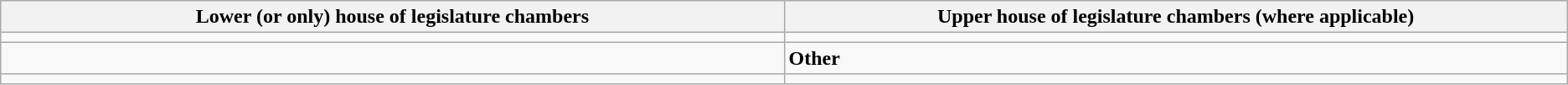<table class="wikitable">
<tr>
<th>Lower (or only) house of legislature chambers</th>
<th>Upper house of legislature chambers (where applicable)</th>
</tr>
<tr>
<td></td>
<td></td>
</tr>
<tr>
<td width="25%"></td>
<td width="25%"><strong>Other</strong></td>
</tr>
<tr>
<td>   </td>
<td> </td>
</tr>
</table>
